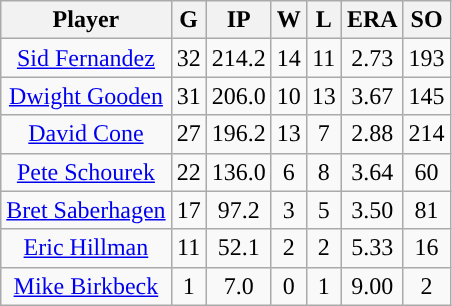<table class="wikitable sortable">
<tr>
<th>Player</th>
<th>G</th>
<th>IP</th>
<th>W</th>
<th>L</th>
<th>ERA</th>
<th>SO</th>
</tr>
<tr align="center">
<td><a href='#'>Sid Fernandez</a></td>
<td>32</td>
<td>214.2</td>
<td>14</td>
<td>11</td>
<td>2.73</td>
<td>193</td>
</tr>
<tr align=center>
<td><a href='#'>Dwight Gooden</a></td>
<td>31</td>
<td>206.0</td>
<td>10</td>
<td>13</td>
<td>3.67</td>
<td>145</td>
</tr>
<tr align=center>
<td><a href='#'>David Cone</a></td>
<td>27</td>
<td>196.2</td>
<td>13</td>
<td>7</td>
<td>2.88</td>
<td>214</td>
</tr>
<tr align=center>
<td><a href='#'>Pete Schourek</a></td>
<td>22</td>
<td>136.0</td>
<td>6</td>
<td>8</td>
<td>3.64</td>
<td>60</td>
</tr>
<tr align=center>
<td><a href='#'>Bret Saberhagen</a></td>
<td>17</td>
<td>97.2</td>
<td>3</td>
<td>5</td>
<td>3.50</td>
<td>81</td>
</tr>
<tr align=center>
<td><a href='#'>Eric Hillman</a></td>
<td>11</td>
<td>52.1</td>
<td>2</td>
<td>2</td>
<td>5.33</td>
<td>16</td>
</tr>
<tr align=center>
<td><a href='#'>Mike Birkbeck</a></td>
<td>1</td>
<td>7.0</td>
<td>0</td>
<td>1</td>
<td>9.00</td>
<td>2</td>
</tr>
</table>
